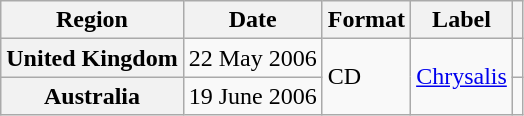<table class="wikitable plainrowheaders">
<tr>
<th scope="col">Region</th>
<th scope="col">Date</th>
<th scope="col">Format</th>
<th scope="col">Label</th>
<th scope="col"></th>
</tr>
<tr>
<th scope="row">United Kingdom</th>
<td>22 May 2006</td>
<td rowspan="2">CD</td>
<td rowspan="2"><a href='#'>Chrysalis</a></td>
<td></td>
</tr>
<tr>
<th scope="row">Australia</th>
<td>19 June 2006</td>
<td></td>
</tr>
</table>
